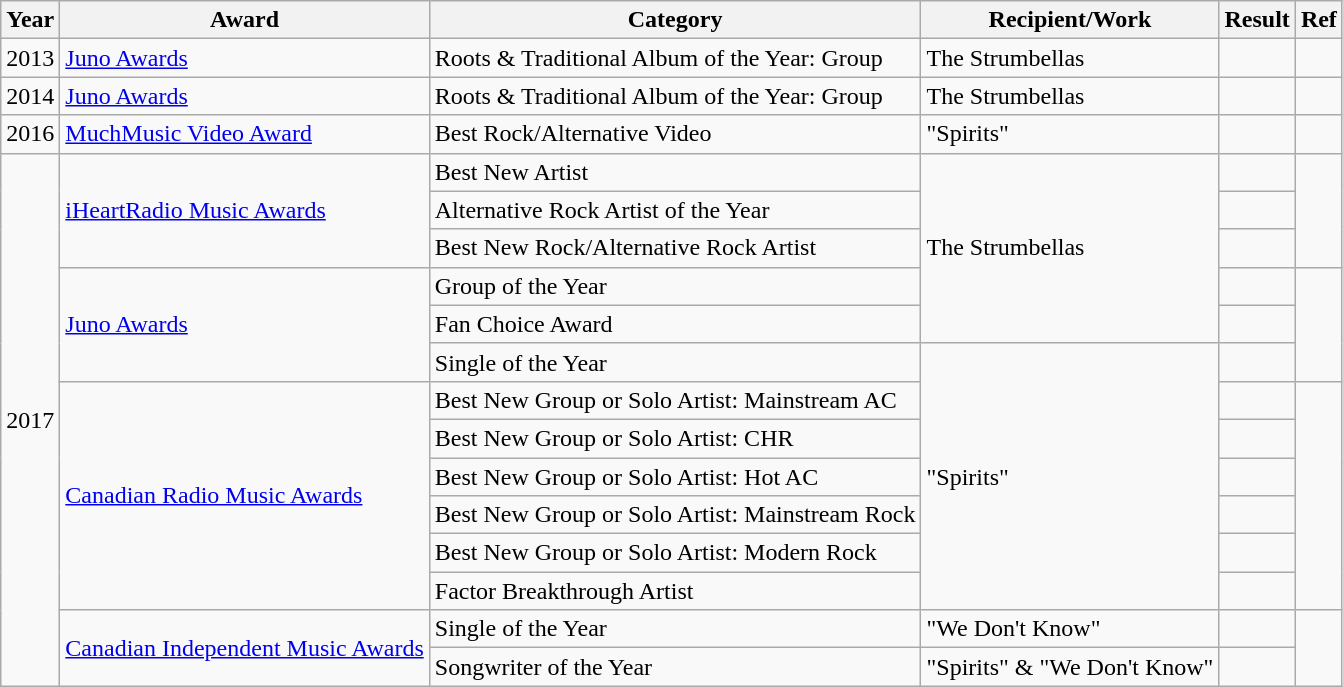<table class="wikitable">
<tr>
<th>Year</th>
<th>Award</th>
<th>Category</th>
<th>Recipient/Work</th>
<th>Result</th>
<th>Ref</th>
</tr>
<tr>
<td>2013</td>
<td><a href='#'>Juno Awards</a></td>
<td>Roots & Traditional Album of the Year: Group</td>
<td>The Strumbellas</td>
<td></td>
<td></td>
</tr>
<tr>
<td>2014</td>
<td><a href='#'>Juno Awards</a></td>
<td>Roots & Traditional Album of the Year: Group</td>
<td>The Strumbellas</td>
<td></td>
<td></td>
</tr>
<tr>
<td>2016</td>
<td><a href='#'>MuchMusic Video Award</a></td>
<td>Best Rock/Alternative Video</td>
<td>"Spirits"</td>
<td></td>
<td></td>
</tr>
<tr>
<td rowspan=14>2017</td>
<td rowspan=3><a href='#'>iHeartRadio Music Awards</a></td>
<td>Best New Artist</td>
<td rowspan=5>The Strumbellas</td>
<td></td>
<td rowspan=3></td>
</tr>
<tr>
<td>Alternative Rock Artist of the Year</td>
<td></td>
</tr>
<tr>
<td>Best New Rock/Alternative Rock Artist</td>
<td></td>
</tr>
<tr>
<td rowspan=3><a href='#'>Juno Awards</a></td>
<td>Group of the Year</td>
<td></td>
<td rowspan=3></td>
</tr>
<tr>
<td>Fan Choice Award</td>
<td></td>
</tr>
<tr>
<td>Single of the Year</td>
<td rowspan=7>"Spirits"</td>
<td></td>
</tr>
<tr>
<td rowspan=6><a href='#'>Canadian Radio Music Awards</a></td>
<td>Best New Group or Solo Artist: Mainstream AC</td>
<td></td>
<td rowspan=6></td>
</tr>
<tr>
<td>Best New Group or Solo Artist: CHR</td>
<td></td>
</tr>
<tr>
<td>Best New Group or Solo Artist: Hot AC</td>
<td></td>
</tr>
<tr>
<td>Best New Group or Solo Artist: Mainstream Rock</td>
<td></td>
</tr>
<tr>
<td>Best New Group or Solo Artist: Modern Rock</td>
<td></td>
</tr>
<tr>
<td>Factor Breakthrough Artist</td>
<td></td>
</tr>
<tr>
<td rowspan=2><a href='#'>Canadian Independent Music Awards</a></td>
<td>Single of the Year</td>
<td>"We Don't Know"</td>
<td></td>
<td rowspan=2></td>
</tr>
<tr>
<td>Songwriter of the Year</td>
<td>"Spirits" & "We Don't Know"</td>
<td></td>
</tr>
</table>
